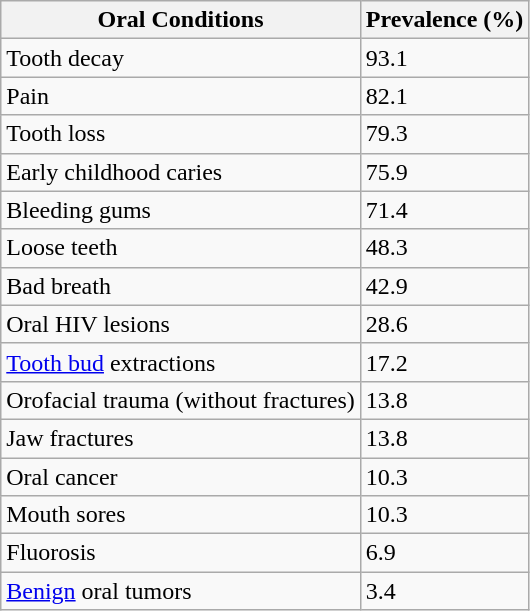<table class="wikitable">
<tr>
<th>Oral Conditions</th>
<th>Prevalence (%)</th>
</tr>
<tr>
<td>Tooth decay</td>
<td>93.1</td>
</tr>
<tr>
<td>Pain</td>
<td>82.1</td>
</tr>
<tr>
<td>Tooth loss</td>
<td>79.3</td>
</tr>
<tr>
<td>Early childhood caries</td>
<td>75.9</td>
</tr>
<tr>
<td>Bleeding gums</td>
<td>71.4</td>
</tr>
<tr>
<td>Loose teeth</td>
<td>48.3</td>
</tr>
<tr>
<td>Bad breath</td>
<td>42.9</td>
</tr>
<tr>
<td>Oral HIV lesions</td>
<td>28.6</td>
</tr>
<tr>
<td><a href='#'>Tooth bud</a> extractions</td>
<td>17.2</td>
</tr>
<tr>
<td>Orofacial trauma (without fractures)</td>
<td>13.8</td>
</tr>
<tr>
<td>Jaw fractures</td>
<td>13.8</td>
</tr>
<tr>
<td>Oral cancer</td>
<td>10.3</td>
</tr>
<tr>
<td>Mouth sores</td>
<td>10.3</td>
</tr>
<tr>
<td>Fluorosis</td>
<td>6.9</td>
</tr>
<tr>
<td><a href='#'>Benign</a> oral tumors</td>
<td>3.4</td>
</tr>
</table>
